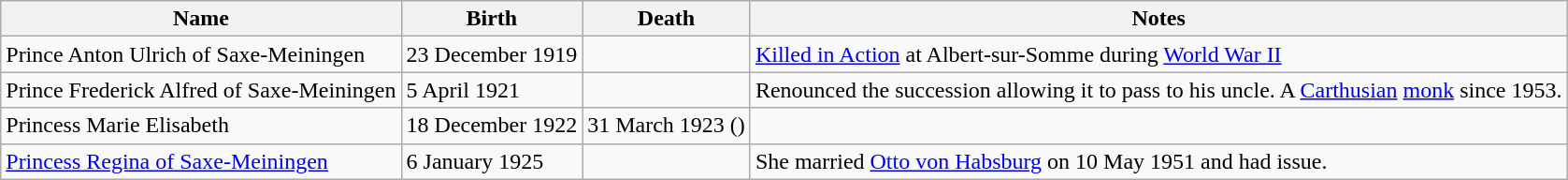<table class="wikitable">
<tr>
<th>Name</th>
<th>Birth</th>
<th>Death</th>
<th>Notes</th>
</tr>
<tr>
<td>Prince Anton Ulrich of Saxe-Meiningen</td>
<td>23 December 1919</td>
<td></td>
<td><a href='#'>Killed in Action</a> at Albert-sur-Somme during <a href='#'>World War II</a></td>
</tr>
<tr>
<td>Prince Frederick Alfred of Saxe-Meiningen</td>
<td>5 April 1921</td>
<td></td>
<td>Renounced the succession allowing it to pass to his uncle. A <a href='#'>Carthusian</a> <a href='#'>monk</a> since 1953.</td>
</tr>
<tr>
<td>Princess Marie Elisabeth</td>
<td>18 December 1922</td>
<td>31 March 1923 ()</td>
<td></td>
</tr>
<tr>
<td><a href='#'>Princess Regina of Saxe-Meiningen</a></td>
<td>6 January 1925</td>
<td></td>
<td>She married <a href='#'>Otto von Habsburg</a> on 10 May 1951 and had issue.</td>
</tr>
</table>
